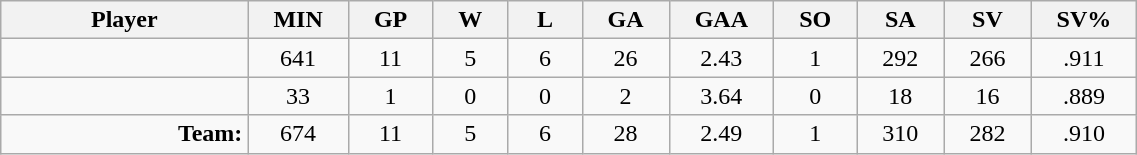<table class="wikitable sortable" width="60%">
<tr>
<th bgcolor="#DDDDFF" width="10%">Player</th>
<th width="3%" bgcolor="#DDDDFF" title="Minutes played">MIN</th>
<th width="3%" bgcolor="#DDDDFF" title="Games played in">GP</th>
<th width="3%" bgcolor="#DDDDFF" title="Games played in">W</th>
<th width="3%" bgcolor="#DDDDFF"title="Games played in">L</th>
<th width="3%" bgcolor="#DDDDFF" title="Goals against">GA</th>
<th width="3%" bgcolor="#DDDDFF" title="Goals against average">GAA</th>
<th width="3%" bgcolor="#DDDDFF" title="Shut-outs">SO</th>
<th width="3%" bgcolor="#DDDDFF" title="Shots against">SA</th>
<th width="3%" bgcolor="#DDDDFF" title="Shots saved">SV</th>
<th width="3%" bgcolor="#DDDDFF" title="Save percentage">SV%</th>
</tr>
<tr align="center">
<td align="right"></td>
<td>641</td>
<td>11</td>
<td>5</td>
<td>6</td>
<td>26</td>
<td>2.43</td>
<td>1</td>
<td>292</td>
<td>266</td>
<td>.911</td>
</tr>
<tr align="center">
<td align="right"></td>
<td>33</td>
<td>1</td>
<td>0</td>
<td>0</td>
<td>2</td>
<td>3.64</td>
<td>0</td>
<td>18</td>
<td>16</td>
<td>.889</td>
</tr>
<tr align="center">
<td align="right"><strong>Team:</strong></td>
<td>674</td>
<td>11</td>
<td>5</td>
<td>6</td>
<td>28</td>
<td>2.49</td>
<td>1</td>
<td>310</td>
<td>282</td>
<td>.910</td>
</tr>
</table>
